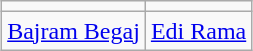<table class="wikitable" style="text-align:left; float:right; margin-right:9px; margin-left:2px;">
<tr>
<td style="text-align:left;"></td>
<td style="text-align:left;"></td>
</tr>
<tr>
<td style="text-align:center;"><a href='#'>Bajram Begaj</a><br></td>
<td style="text-align:center;"><a href='#'>Edi Rama</a><br></td>
</tr>
</table>
